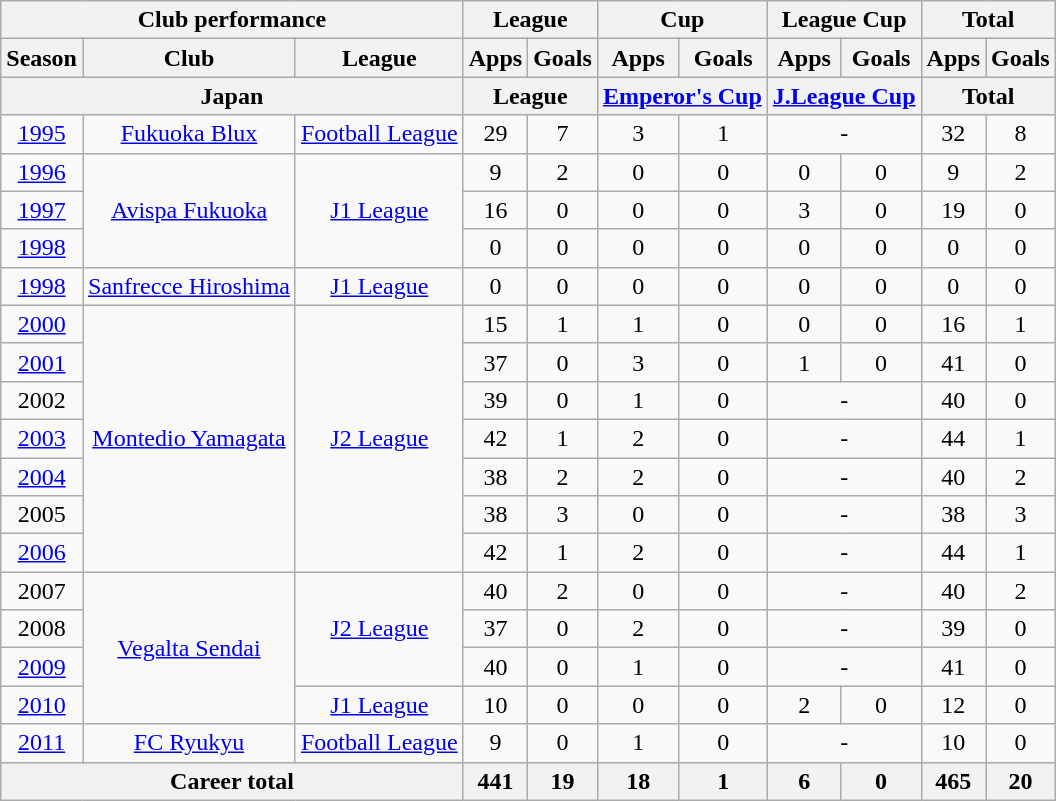<table class="wikitable" style="text-align:center">
<tr>
<th colspan=3>Club performance</th>
<th colspan=2>League</th>
<th colspan=2>Cup</th>
<th colspan=2>League Cup</th>
<th colspan=2>Total</th>
</tr>
<tr>
<th>Season</th>
<th>Club</th>
<th>League</th>
<th>Apps</th>
<th>Goals</th>
<th>Apps</th>
<th>Goals</th>
<th>Apps</th>
<th>Goals</th>
<th>Apps</th>
<th>Goals</th>
</tr>
<tr>
<th colspan=3>Japan</th>
<th colspan=2>League</th>
<th colspan=2><a href='#'>Emperor's Cup</a></th>
<th colspan=2><a href='#'>J.League Cup</a></th>
<th colspan=2>Total</th>
</tr>
<tr>
<td><a href='#'>1995</a></td>
<td><a href='#'>Fukuoka Blux</a></td>
<td><a href='#'>Football League</a></td>
<td>29</td>
<td>7</td>
<td>3</td>
<td>1</td>
<td colspan="2">-</td>
<td>32</td>
<td>8</td>
</tr>
<tr>
<td><a href='#'>1996</a></td>
<td rowspan="3"><a href='#'>Avispa Fukuoka</a></td>
<td rowspan="3"><a href='#'>J1 League</a></td>
<td>9</td>
<td>2</td>
<td>0</td>
<td>0</td>
<td>0</td>
<td>0</td>
<td>9</td>
<td>2</td>
</tr>
<tr>
<td><a href='#'>1997</a></td>
<td>16</td>
<td>0</td>
<td>0</td>
<td>0</td>
<td>3</td>
<td>0</td>
<td>19</td>
<td>0</td>
</tr>
<tr>
<td><a href='#'>1998</a></td>
<td>0</td>
<td>0</td>
<td>0</td>
<td>0</td>
<td>0</td>
<td>0</td>
<td>0</td>
<td>0</td>
</tr>
<tr>
<td><a href='#'>1998</a></td>
<td><a href='#'>Sanfrecce Hiroshima</a></td>
<td><a href='#'>J1 League</a></td>
<td>0</td>
<td>0</td>
<td>0</td>
<td>0</td>
<td>0</td>
<td>0</td>
<td>0</td>
<td>0</td>
</tr>
<tr>
<td><a href='#'>2000</a></td>
<td rowspan="7"><a href='#'>Montedio Yamagata</a></td>
<td rowspan="7"><a href='#'>J2 League</a></td>
<td>15</td>
<td>1</td>
<td>1</td>
<td>0</td>
<td>0</td>
<td>0</td>
<td>16</td>
<td>1</td>
</tr>
<tr>
<td><a href='#'>2001</a></td>
<td>37</td>
<td>0</td>
<td>3</td>
<td>0</td>
<td>1</td>
<td>0</td>
<td>41</td>
<td>0</td>
</tr>
<tr>
<td>2002</td>
<td>39</td>
<td>0</td>
<td>1</td>
<td>0</td>
<td colspan="2">-</td>
<td>40</td>
<td>0</td>
</tr>
<tr>
<td><a href='#'>2003</a></td>
<td>42</td>
<td>1</td>
<td>2</td>
<td>0</td>
<td colspan="2">-</td>
<td>44</td>
<td>1</td>
</tr>
<tr>
<td><a href='#'>2004</a></td>
<td>38</td>
<td>2</td>
<td>2</td>
<td>0</td>
<td colspan="2">-</td>
<td>40</td>
<td>2</td>
</tr>
<tr>
<td>2005</td>
<td>38</td>
<td>3</td>
<td>0</td>
<td>0</td>
<td colspan="2">-</td>
<td>38</td>
<td>3</td>
</tr>
<tr>
<td><a href='#'>2006</a></td>
<td>42</td>
<td>1</td>
<td>2</td>
<td>0</td>
<td colspan="2">-</td>
<td>44</td>
<td>1</td>
</tr>
<tr>
<td>2007</td>
<td rowspan="4"><a href='#'>Vegalta Sendai</a></td>
<td rowspan="3"><a href='#'>J2 League</a></td>
<td>40</td>
<td>2</td>
<td>0</td>
<td>0</td>
<td colspan="2">-</td>
<td>40</td>
<td>2</td>
</tr>
<tr>
<td>2008</td>
<td>37</td>
<td>0</td>
<td>2</td>
<td>0</td>
<td colspan="2">-</td>
<td>39</td>
<td>0</td>
</tr>
<tr>
<td><a href='#'>2009</a></td>
<td>40</td>
<td>0</td>
<td>1</td>
<td>0</td>
<td colspan="2">-</td>
<td>41</td>
<td>0</td>
</tr>
<tr>
<td><a href='#'>2010</a></td>
<td><a href='#'>J1 League</a></td>
<td>10</td>
<td>0</td>
<td>0</td>
<td>0</td>
<td>2</td>
<td>0</td>
<td>12</td>
<td>0</td>
</tr>
<tr>
<td><a href='#'>2011</a></td>
<td><a href='#'>FC Ryukyu</a></td>
<td><a href='#'>Football League</a></td>
<td>9</td>
<td>0</td>
<td>1</td>
<td>0</td>
<td colspan="2">-</td>
<td>10</td>
<td>0</td>
</tr>
<tr>
<th colspan=3>Career total</th>
<th>441</th>
<th>19</th>
<th>18</th>
<th>1</th>
<th>6</th>
<th>0</th>
<th>465</th>
<th>20</th>
</tr>
</table>
